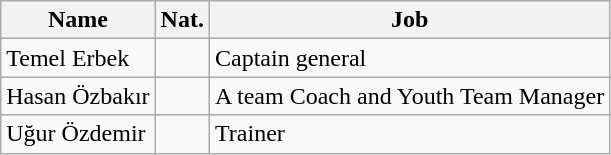<table class="wikitable">
<tr>
<th>Name</th>
<th>Nat.</th>
<th>Job</th>
</tr>
<tr>
<td>Temel Erbek</td>
<td></td>
<td>Captain general</td>
</tr>
<tr>
<td>Hasan Özbakır</td>
<td></td>
<td>A team Coach and Youth Team Manager</td>
</tr>
<tr>
<td>Uğur Özdemir</td>
<td></td>
<td>Trainer</td>
</tr>
</table>
